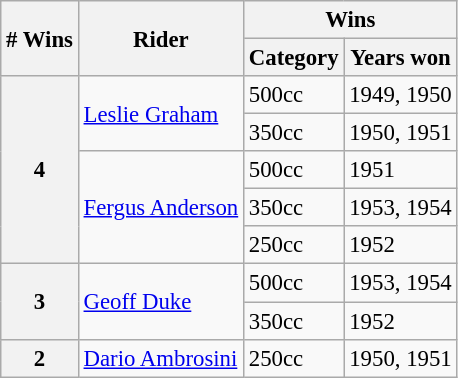<table class="wikitable" style="font-size: 95%;">
<tr>
<th rowspan=2># Wins</th>
<th rowspan=2>Rider</th>
<th colspan=2>Wins</th>
</tr>
<tr>
<th>Category</th>
<th>Years won</th>
</tr>
<tr>
<th rowspan=5>4</th>
<td rowspan=2> <a href='#'>Leslie Graham</a></td>
<td>500cc</td>
<td>1949, 1950</td>
</tr>
<tr>
<td>350cc</td>
<td>1950, 1951</td>
</tr>
<tr>
<td rowspan=3> <a href='#'>Fergus Anderson</a></td>
<td>500cc</td>
<td>1951</td>
</tr>
<tr>
<td>350cc</td>
<td>1953, 1954</td>
</tr>
<tr>
<td>250cc</td>
<td>1952</td>
</tr>
<tr>
<th rowspan=2>3</th>
<td rowspan=2> <a href='#'>Geoff Duke</a></td>
<td>500cc</td>
<td>1953, 1954</td>
</tr>
<tr>
<td>350cc</td>
<td>1952</td>
</tr>
<tr>
<th>2</th>
<td> <a href='#'>Dario Ambrosini</a></td>
<td>250cc</td>
<td>1950, 1951</td>
</tr>
</table>
